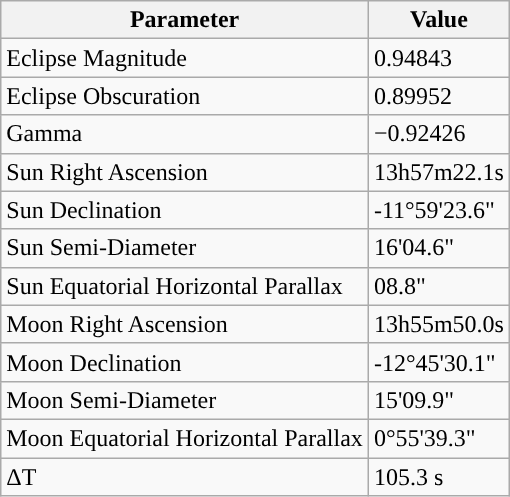<table class="wikitable">
<tr>
<th>Parameter</th>
<th>Value</th>
</tr>
<tr>
<td>Eclipse Magnitude</td>
<td>0.94843</td>
</tr>
<tr>
<td>Eclipse Obscuration</td>
<td>0.89952</td>
</tr>
<tr>
<td>Gamma</td>
<td>−0.92426</td>
</tr>
<tr>
<td>Sun Right Ascension</td>
<td>13h57m22.1s</td>
</tr>
<tr>
<td>Sun Declination</td>
<td>-11°59'23.6"</td>
</tr>
<tr>
<td>Sun Semi-Diameter</td>
<td>16'04.6"</td>
</tr>
<tr>
<td>Sun Equatorial Horizontal Parallax</td>
<td>08.8"</td>
</tr>
<tr>
<td>Moon Right Ascension</td>
<td>13h55m50.0s</td>
</tr>
<tr>
<td>Moon Declination</td>
<td>-12°45'30.1"</td>
</tr>
<tr>
<td>Moon Semi-Diameter</td>
<td>15'09.9"</td>
</tr>
<tr>
<td>Moon Equatorial Horizontal Parallax</td>
<td>0°55'39.3"</td>
</tr>
<tr>
<td>ΔT</td>
<td>105.3 s</td>
</tr>
</table>
